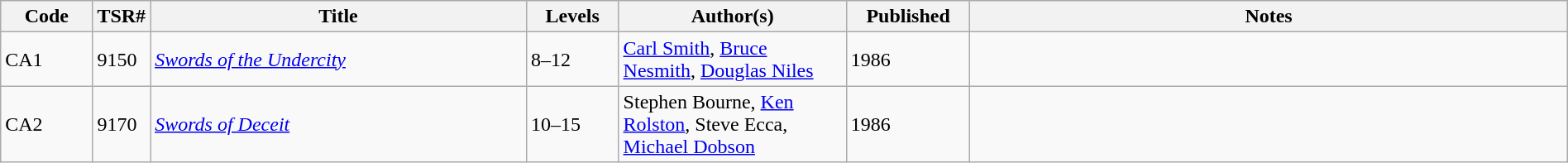<table class="wikitable" style="width: 100%">
<tr>
<th scope="col" style="width: 6%;">Code</th>
<th>TSR#</th>
<th scope="col" style="width: 25%;">Title</th>
<th scope="col" style="width: 6%;">Levels</th>
<th scope="col" style="width: 15%;">Author(s)</th>
<th scope="col" style="width: 8%;">Published</th>
<th scope="col" style="width: 40%;">Notes</th>
</tr>
<tr>
<td>CA1</td>
<td>9150</td>
<td><em><a href='#'>Swords of the Undercity</a></em></td>
<td>8–12</td>
<td><a href='#'>Carl Smith</a>, <a href='#'>Bruce Nesmith</a>, <a href='#'>Douglas Niles</a></td>
<td>1986</td>
<td> </td>
</tr>
<tr>
<td>CA2</td>
<td>9170</td>
<td><em><a href='#'>Swords of Deceit</a></em></td>
<td>10–15</td>
<td>Stephen Bourne, <a href='#'>Ken Rolston</a>, Steve Ecca, <a href='#'>Michael Dobson</a></td>
<td>1986</td>
<td> </td>
</tr>
</table>
